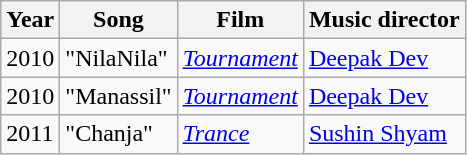<table class="wikitable">
<tr>
<th>Year</th>
<th>Song</th>
<th>Film</th>
<th>Music director</th>
</tr>
<tr>
<td rowspan="">2010</td>
<td>"NilaNila"</td>
<td><em><a href='#'>Tournament</a></em></td>
<td><a href='#'>Deepak Dev</a></td>
</tr>
<tr>
<td rowspan="">2010</td>
<td>"Manassil"</td>
<td><em><a href='#'>Tournament</a></em></td>
<td><a href='#'>Deepak Dev</a></td>
</tr>
<tr>
<td rowspan="">2011</td>
<td>"Chanja"</td>
<td><em> <a href='#'>Trance</a></em></td>
<td><a href='#'>Sushin Shyam</a></td>
</tr>
</table>
